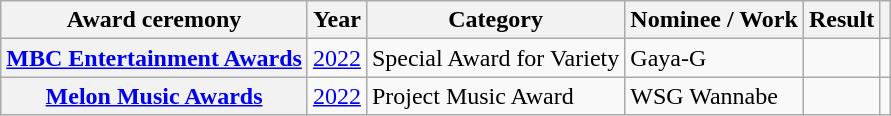<table class="wikitable plainrowheaders">
<tr>
<th scope="col">Award ceremony</th>
<th scope="col">Year</th>
<th scope="col">Category </th>
<th scope="col">Nominee / Work</th>
<th scope="col">Result</th>
<th scope="col" class="unsortable"></th>
</tr>
<tr>
<th scope="row"><a href='#'>MBC Entertainment Awards</a></th>
<td style="text-align:center"><a href='#'>2022</a></td>
<td>Special Award for Variety</td>
<td>Gaya-G</td>
<td></td>
<td style="text-align:center"></td>
</tr>
<tr>
<th scope="row"><a href='#'>Melon Music Awards</a></th>
<td style="text-align:center"><a href='#'>2022</a></td>
<td>Project Music Award</td>
<td>WSG Wannabe</td>
<td></td>
<td style="text-align:center"></td>
</tr>
</table>
